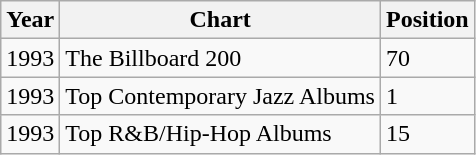<table class="wikitable" border="1">
<tr>
<th>Year</th>
<th>Chart</th>
<th>Position</th>
</tr>
<tr>
<td>1993</td>
<td>The Billboard 200</td>
<td>70</td>
</tr>
<tr>
<td>1993</td>
<td>Top Contemporary Jazz Albums</td>
<td>1</td>
</tr>
<tr>
<td>1993</td>
<td>Top R&B/Hip-Hop Albums</td>
<td>15</td>
</tr>
</table>
